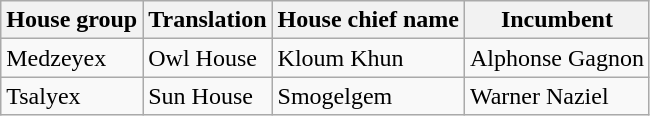<table class="wikitable">
<tr>
<th>House group</th>
<th>Translation</th>
<th>House chief name</th>
<th>Incumbent</th>
</tr>
<tr>
<td>Medzeyex</td>
<td>Owl House</td>
<td>Kloum Khun</td>
<td>Alphonse Gagnon</td>
</tr>
<tr>
<td>Tsalyex</td>
<td>Sun House</td>
<td>Smogelgem</td>
<td>Warner Naziel</td>
</tr>
</table>
